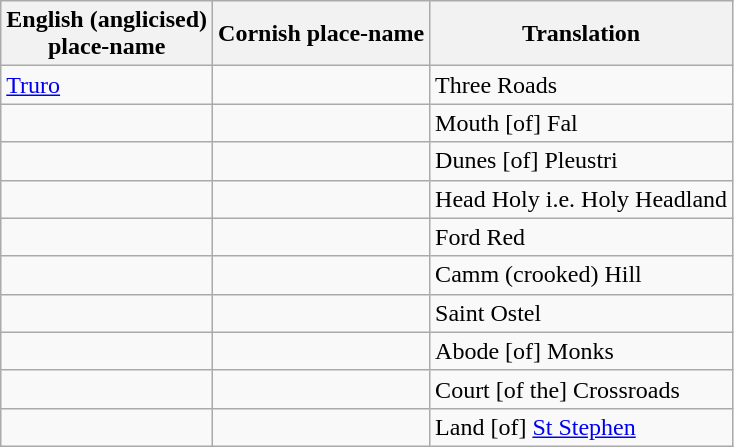<table class="wikitable">
<tr>
<th>English (anglicised)<br>place-name</th>
<th>Cornish place-name</th>
<th>Translation</th>
</tr>
<tr>
<td><a href='#'>Truro</a></td>
<td></td>
<td>Three Roads</td>
</tr>
<tr>
<td></td>
<td></td>
<td>Mouth [of] Fal</td>
</tr>
<tr>
<td></td>
<td></td>
<td>Dunes [of] Pleustri</td>
</tr>
<tr>
<td></td>
<td></td>
<td>Head Holy i.e. Holy Headland</td>
</tr>
<tr>
<td></td>
<td></td>
<td>Ford Red</td>
</tr>
<tr>
<td></td>
<td></td>
<td>Camm (crooked) Hill</td>
</tr>
<tr>
<td></td>
<td></td>
<td>Saint Ostel</td>
</tr>
<tr>
<td></td>
<td></td>
<td>Abode [of] Monks</td>
</tr>
<tr>
<td></td>
<td></td>
<td>Court [of the] Crossroads</td>
</tr>
<tr>
<td></td>
<td></td>
<td>Land [of] <a href='#'>St Stephen</a></td>
</tr>
</table>
